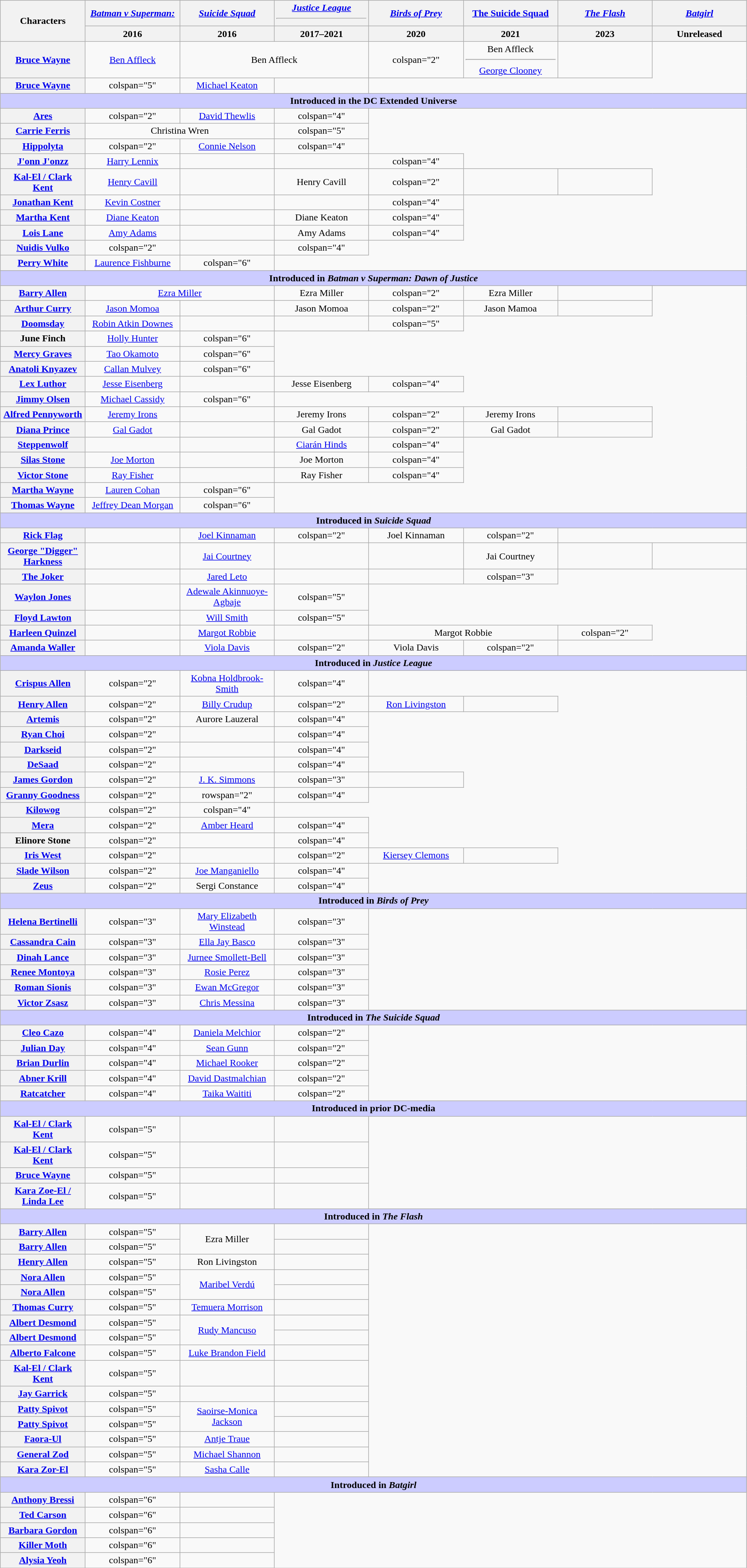<table class="wikitable" style="text-align:center; width:99%">
<tr>
<th rowspan="2" width="9%">Characters</th>
<th style="text-align:center; width:10%;"><em><a href='#'>Batman v Superman:<br></a></em></th>
<th style="text-align:center; width:10%;"><em><a href='#'>Suicide Squad</a></em></th>
<th style="text-align:center; width:10%;"><em><a href='#'>Justice League</a></em><hr></th>
<th style="text-align:center; width:10%;"><a href='#'><em>Birds of Prey</em></a></th>
<th style="text-align:center; width:10%;"><a href='#'>The Suicide Squad</a></th>
<th style="text-align:center; width:10%;"><em><a href='#'>The Flash</a></em></th>
<th style="text-align:center; width:10%;"><em><a href='#'>Batgirl</a></em></th>
</tr>
<tr>
<th>2016</th>
<th>2016</th>
<th>2017–2021</th>
<th>2020</th>
<th>2021</th>
<th>2023</th>
<th>Unreleased</th>
</tr>
<tr>
<th><a href='#'>Bruce Wayne<br></a></th>
<td><a href='#'>Ben Affleck</a><br></td>
<td colspan="2">Ben Affleck</td>
<td>colspan="2" </td>
<td>Ben Affleck<hr><a href='#'>George Clooney</a></td>
<td></td>
</tr>
<tr>
<th><a href='#'>Bruce Wayne<br></a></th>
<td>colspan="5" </td>
<td><a href='#'>Michael Keaton</a></td>
<td></td>
</tr>
<tr>
<th colspan="8" style="background:#ccf;">Introduced in the DC Extended Universe</th>
</tr>
<tr>
<th><a href='#'>Ares</a></th>
<td>colspan="2" </td>
<td><a href='#'>David Thewlis</a></td>
<td>colspan="4" </td>
</tr>
<tr>
<th><a href='#'>Carrie Ferris</a></th>
<td colspan="2">Christina Wren</td>
<td>colspan="5" </td>
</tr>
<tr>
<th><a href='#'>Hippolyta</a></th>
<td>colspan="2" </td>
<td><a href='#'>Connie Nelson</a></td>
<td>colspan="4" </td>
</tr>
<tr>
<th><a href='#'>J'onn J'onzz<br></a></th>
<td><a href='#'>Harry Lennix</a></td>
<td></td>
<td></td>
<td>colspan="4" </td>
</tr>
<tr>
<th><a href='#'>Kal-El / Clark Kent<br></a></th>
<td><a href='#'>Henry Cavill</a></td>
<td></td>
<td>Henry Cavill</td>
<td>colspan="2" </td>
<td></td>
<td></td>
</tr>
<tr>
<th><a href='#'>Jonathan Kent</a></th>
<td><a href='#'>Kevin Costner</a></td>
<td></td>
<td></td>
<td>colspan="4" </td>
</tr>
<tr>
<th><a href='#'>Martha Kent</a></th>
<td><a href='#'>Diane Keaton</a></td>
<td></td>
<td>Diane Keaton</td>
<td>colspan="4" </td>
</tr>
<tr>
<th><a href='#'>Lois Lane</a></th>
<td><a href='#'>Amy Adams</a></td>
<td></td>
<td>Amy Adams</td>
<td>colspan="4" </td>
</tr>
<tr>
<th><a href='#'>Nuidis Vulko</a></th>
<td>colspan="2" </td>
<td></td>
<td>colspan="4" </td>
</tr>
<tr>
<th><a href='#'>Perry White</a></th>
<td><a href='#'>Laurence Fishburne</a></td>
<td>colspan="6" </td>
</tr>
<tr>
<th colspan="8" style="background:#ccf;">Introduced in <em>Batman v Superman: Dawn of Justice</em></th>
</tr>
<tr>
<th><a href='#'>Barry Allen<br></a></th>
<td colspan="2"><a href='#'>Ezra Miller</a></td>
<td>Ezra Miller</td>
<td>colspan="2" </td>
<td>Ezra Miller<br></td>
<td></td>
</tr>
<tr>
<th><a href='#'>Arthur Curry<br></a></th>
<td><a href='#'>Jason Momoa</a></td>
<td></td>
<td>Jason Momoa</td>
<td>colspan="2" </td>
<td>Jason Mamoa</td>
<td></td>
</tr>
<tr>
<th><a href='#'>Doomsday</a></th>
<td><a href='#'>Robin Atkin Downes</a></td>
<td></td>
<td></td>
<td>colspan="5" </td>
</tr>
<tr>
<th>June Finch</th>
<td><a href='#'>Holly Hunter</a></td>
<td>colspan="6" </td>
</tr>
<tr>
<th><a href='#'>Mercy Graves</a></th>
<td><a href='#'>Tao Okamoto</a></td>
<td>colspan="6" </td>
</tr>
<tr>
<th><a href='#'>Anatoli Knyazev</a></th>
<td><a href='#'>Callan Mulvey</a></td>
<td>colspan="6" </td>
</tr>
<tr>
<th><a href='#'>Lex Luthor</a></th>
<td><a href='#'>Jesse Eisenberg</a></td>
<td></td>
<td>Jesse Eisenberg</td>
<td>colspan="4" </td>
</tr>
<tr>
<th><a href='#'>Jimmy Olsen</a></th>
<td><a href='#'>Michael Cassidy</a></td>
<td>colspan="6" </td>
</tr>
<tr>
<th><a href='#'>Alfred Pennyworth</a></th>
<td><a href='#'>Jeremy Irons</a></td>
<td></td>
<td>Jeremy Irons</td>
<td>colspan="2" </td>
<td>Jeremy Irons</td>
<td></td>
</tr>
<tr>
<th><a href='#'>Diana Prince<br></a></th>
<td><a href='#'>Gal Gadot</a></td>
<td></td>
<td>Gal Gadot</td>
<td>colspan="2" </td>
<td>Gal Gadot</td>
<td></td>
</tr>
<tr>
<th><a href='#'>Steppenwolf</a></th>
<td></td>
<td></td>
<td><a href='#'>Ciarán Hinds</a></td>
<td>colspan="4" </td>
</tr>
<tr>
<th><a href='#'>Silas Stone</a></th>
<td><a href='#'>Joe Morton</a></td>
<td></td>
<td>Joe Morton</td>
<td>colspan="4" </td>
</tr>
<tr>
<th><a href='#'>Victor Stone<br></a></th>
<td><a href='#'>Ray Fisher</a></td>
<td></td>
<td>Ray Fisher</td>
<td>colspan="4" </td>
</tr>
<tr>
<th><a href='#'>Martha Wayne</a></th>
<td><a href='#'>Lauren Cohan</a></td>
<td>colspan="6" </td>
</tr>
<tr>
<th><a href='#'>Thomas Wayne</a></th>
<td><a href='#'>Jeffrey Dean Morgan</a></td>
<td>colspan="6" </td>
</tr>
<tr>
<th colspan="8" style="background:#ccf;">Introduced in <em>Suicide Squad</em></th>
</tr>
<tr>
<th><a href='#'>Rick Flag</a></th>
<td></td>
<td><a href='#'>Joel Kinnaman</a></td>
<td>colspan="2" </td>
<td>Joel Kinnaman</td>
<td>colspan="2" </td>
</tr>
<tr>
<th><a href='#'>George "Digger" Harkness<br></a></th>
<td></td>
<td><a href='#'>Jai Courtney</a></td>
<td></td>
<td></td>
<td>Jai Courtney</td>
<td></td>
<td></td>
</tr>
<tr>
<th><a href='#'>The Joker</a></th>
<td></td>
<td><a href='#'>Jared Leto</a></td>
<td></td>
<td></td>
<td>colspan="3" </td>
</tr>
<tr>
<th><a href='#'>Waylon Jones<br></a></th>
<td></td>
<td><a href='#'>Adewale Akinnuoye-Agbaje</a></td>
<td>colspan="5" </td>
</tr>
<tr>
<th><a href='#'>Floyd Lawton<br></a></th>
<td></td>
<td><a href='#'>Will Smith</a></td>
<td>colspan="5" </td>
</tr>
<tr>
<th><a href='#'>Harleen Quinzel<br></a></th>
<td></td>
<td><a href='#'>Margot Robbie</a></td>
<td></td>
<td colspan="2">Margot Robbie</td>
<td>colspan="2" </td>
</tr>
<tr>
<th><a href='#'>Amanda Waller</a></th>
<td></td>
<td><a href='#'>Viola Davis</a></td>
<td>colspan="2" </td>
<td>Viola Davis</td>
<td>colspan="2" </td>
</tr>
<tr>
<th colspan="8" style="background:#ccf;">Introduced in <em>Justice League</em></th>
</tr>
<tr>
<th><a href='#'>Crispus Allen</a></th>
<td>colspan="2" </td>
<td><a href='#'>Kobna Holdbrook-Smith</a></td>
<td>colspan="4" </td>
</tr>
<tr>
<th><a href='#'>Henry Allen</a></th>
<td>colspan="2" </td>
<td><a href='#'>Billy Crudup</a></td>
<td>colspan="2" </td>
<td><a href='#'>Ron Livingston</a></td>
<td></td>
</tr>
<tr>
<th><a href='#'>Artemis</a></th>
<td>colspan="2" </td>
<td>Aurore Lauzeral</td>
<td>colspan="4" </td>
</tr>
<tr>
<th><a href='#'>Ryan Choi</a></th>
<td>colspan="2" </td>
<td></td>
<td>colspan="4" </td>
</tr>
<tr>
<th><a href='#'>Darkseid</a></th>
<td>colspan="2" </td>
<td></td>
<td>colspan="4" </td>
</tr>
<tr>
<th><a href='#'>DeSaad</a></th>
<td>colspan="2" </td>
<td></td>
<td>colspan="4" </td>
</tr>
<tr>
<th><a href='#'>James Gordon</a></th>
<td>colspan="2" </td>
<td><a href='#'>J. K. Simmons</a></td>
<td>colspan="3" </td>
<td></td>
</tr>
<tr>
<th><a href='#'>Granny Goodness</a></th>
<td>colspan="2" </td>
<td>rowspan="2" </td>
<td>colspan="4" </td>
</tr>
<tr>
<th><a href='#'>Kilowog</a></th>
<td>colspan="2" </td>
<td>colspan="4" </td>
</tr>
<tr>
<th><a href='#'>Mera</a></th>
<td>colspan="2" </td>
<td><a href='#'>Amber Heard</a></td>
<td>colspan="4" </td>
</tr>
<tr>
<th>Elinore Stone</th>
<td>colspan="2" </td>
<td></td>
<td>colspan="4" </td>
</tr>
<tr>
<th><a href='#'>Iris West</a></th>
<td>colspan="2" </td>
<td></td>
<td>colspan="2" </td>
<td><a href='#'>Kiersey Clemons</a></td>
<td></td>
</tr>
<tr>
<th><a href='#'>Slade Wilson<br></a></th>
<td>colspan="2" </td>
<td><a href='#'>Joe Manganiello</a></td>
<td>colspan="4" </td>
</tr>
<tr>
<th><a href='#'>Zeus</a></th>
<td>colspan="2" </td>
<td>Sergi Constance</td>
<td>colspan="4" </td>
</tr>
<tr>
<th colspan="8" style="background:#ccf;">Introduced in <em>Birds of Prey</em></th>
</tr>
<tr>
<th><a href='#'>Helena Bertinelli<br></a></th>
<td>colspan="3" </td>
<td><a href='#'>Mary Elizabeth Winstead</a></td>
<td>colspan="3" </td>
</tr>
<tr>
<th><a href='#'>Cassandra Cain</a></th>
<td>colspan="3" </td>
<td><a href='#'>Ella Jay Basco</a></td>
<td>colspan="3" </td>
</tr>
<tr>
<th><a href='#'>Dinah Lance<br></a></th>
<td>colspan="3" </td>
<td><a href='#'>Jurnee Smollett-Bell</a></td>
<td>colspan="3" </td>
</tr>
<tr>
<th><a href='#'>Renee Montoya</a></th>
<td>colspan="3" </td>
<td><a href='#'>Rosie Perez</a></td>
<td>colspan="3" </td>
</tr>
<tr>
<th><a href='#'>Roman Sionis<br></a></th>
<td>colspan="3" </td>
<td><a href='#'>Ewan McGregor</a></td>
<td>colspan="3" </td>
</tr>
<tr>
<th><a href='#'>Victor Zsasz</a></th>
<td>colspan="3" </td>
<td><a href='#'>Chris Messina</a></td>
<td>colspan="3" </td>
</tr>
<tr>
<th colspan="8" style="background:#ccf;">Introduced in <em>The Suicide Squad</em></th>
</tr>
<tr>
<th><a href='#'>Cleo Cazo<br></a></th>
<td>colspan="4" </td>
<td><a href='#'>Daniela Melchior</a></td>
<td>colspan="2" </td>
</tr>
<tr>
<th><a href='#'>Julian Day<br></a></th>
<td>colspan="4" </td>
<td><a href='#'>Sean Gunn</a></td>
<td>colspan="2" </td>
</tr>
<tr>
<th><a href='#'>Brian Durlin<br></a></th>
<td>colspan="4" </td>
<td><a href='#'>Michael Rooker</a></td>
<td>colspan="2" </td>
</tr>
<tr>
<th><a href='#'>Abner Krill<br></a></th>
<td>colspan="4" </td>
<td><a href='#'>David Dastmalchian</a></td>
<td>colspan="2" </td>
</tr>
<tr>
<th><a href='#'>Ratcatcher</a></th>
<td>colspan="4" </td>
<td><a href='#'>Taika Waititi</a></td>
<td>colspan="2" </td>
</tr>
<tr>
<th colspan="8" style="background:#ccf;">Introduced in prior DC-media</th>
</tr>
<tr>
<th><a href='#'>Kal-El / Clark Kent<br></a></th>
<td>colspan="5" </td>
<td></td>
<td></td>
</tr>
<tr>
<th><a href='#'>Kal-El / Clark Kent<br></a></th>
<td>colspan="5" </td>
<td></td>
<td></td>
</tr>
<tr>
<th><a href='#'>Bruce Wayne<br></a></th>
<td>colspan="5" </td>
<td></td>
<td></td>
</tr>
<tr>
<th><a href='#'>Kara Zoe-El / Linda Lee<br></a></th>
<td>colspan="5" </td>
<td></td>
<td></td>
</tr>
<tr>
<th colspan="8" style="background:#ccf;">Introduced in <em>The Flash</em></th>
</tr>
<tr>
<th><a href='#'>Barry Allen</a></th>
<td>colspan="5" </td>
<td rowspan="2">Ezra Miller</td>
<td></td>
</tr>
<tr>
<th><a href='#'>Barry Allen<br></a></th>
<td>colspan="5" </td>
<td></td>
</tr>
<tr>
<th><a href='#'>Henry Allen</a></th>
<td>colspan="5" </td>
<td>Ron Livingston</td>
<td></td>
</tr>
<tr>
<th><a href='#'>Nora Allen</a></th>
<td>colspan="5" </td>
<td rowspan="2"><a href='#'>Maribel Verdú</a></td>
<td></td>
</tr>
<tr>
<th><a href='#'>Nora Allen</a></th>
<td>colspan="5" </td>
<td></td>
</tr>
<tr>
<th><a href='#'>Thomas Curry</a></th>
<td>colspan="5" </td>
<td><a href='#'>Temuera Morrison</a></td>
<td></td>
</tr>
<tr>
<th><a href='#'>Albert Desmond</a></th>
<td>colspan="5" </td>
<td rowspan="2"><a href='#'>Rudy Mancuso</a></td>
<td></td>
</tr>
<tr>
<th><a href='#'>Albert Desmond</a></th>
<td>colspan="5" </td>
<td></td>
</tr>
<tr>
<th><a href='#'>Alberto Falcone</a></th>
<td>colspan="5" </td>
<td><a href='#'>Luke Brandon Field</a></td>
<td></td>
</tr>
<tr>
<th><a href='#'>Kal-El / Clark Kent<br></a></th>
<td>colspan="5" </td>
<td></td>
<td></td>
</tr>
<tr>
<th><a href='#'>Jay Garrick<br></a></th>
<td>colspan="5" </td>
<td></td>
<td></td>
</tr>
<tr>
<th><a href='#'>Patty Spivot</a></th>
<td>colspan="5" </td>
<td rowspan="2"><a href='#'>Saoirse-Monica Jackson</a></td>
<td></td>
</tr>
<tr>
<th><a href='#'>Patty Spivot</a></th>
<td>colspan="5" </td>
<td></td>
</tr>
<tr>
<th><a href='#'>Faora-Ul</a></th>
<td>colspan="5" </td>
<td><a href='#'>Antje Traue</a></td>
<td></td>
</tr>
<tr>
<th><a href='#'>General Zod</a></th>
<td>colspan="5" </td>
<td><a href='#'>Michael Shannon</a></td>
<td></td>
</tr>
<tr>
<th><a href='#'>Kara Zor-El<br></a></th>
<td>colspan="5" </td>
<td><a href='#'>Sasha Calle</a></td>
<td></td>
</tr>
<tr>
<th colspan="8" style="background:#ccf;">Introduced in <em>Batgirl</em></th>
</tr>
<tr>
<th><a href='#'>Anthony Bressi</a></th>
<td>colspan="6" </td>
<td></td>
</tr>
<tr>
<th><a href='#'>Ted Carson<br></a></th>
<td>colspan="6" </td>
<td></td>
</tr>
<tr>
<th><a href='#'>Barbara Gordon<br></a></th>
<td>colspan="6" </td>
<td></td>
</tr>
<tr>
<th><a href='#'>Killer Moth</a></th>
<td>colspan="6" </td>
<td></td>
</tr>
<tr>
<th><a href='#'>Alysia Yeoh</a></th>
<td>colspan="6" </td>
<td></td>
</tr>
<tr>
</tr>
</table>
